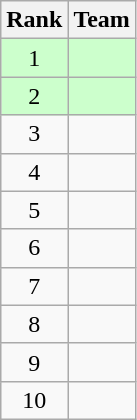<table class="wikitable" style="text-align:center;">
<tr>
<th>Rank</th>
<th>Team</th>
</tr>
<tr bgcolor="ccffcc">
<td>1</td>
<td align="left"></td>
</tr>
<tr bgcolor="ccffcc">
<td>2</td>
<td align="left"></td>
</tr>
<tr>
<td>3</td>
<td align="left"></td>
</tr>
<tr>
<td>4</td>
<td align="left"></td>
</tr>
<tr>
<td>5</td>
<td align="left"></td>
</tr>
<tr>
<td>6</td>
<td align="left"></td>
</tr>
<tr>
<td>7</td>
<td align="left"></td>
</tr>
<tr>
<td>8</td>
<td align="left"></td>
</tr>
<tr>
<td>9</td>
<td align="left"></td>
</tr>
<tr>
<td>10</td>
<td align="left"></td>
</tr>
</table>
